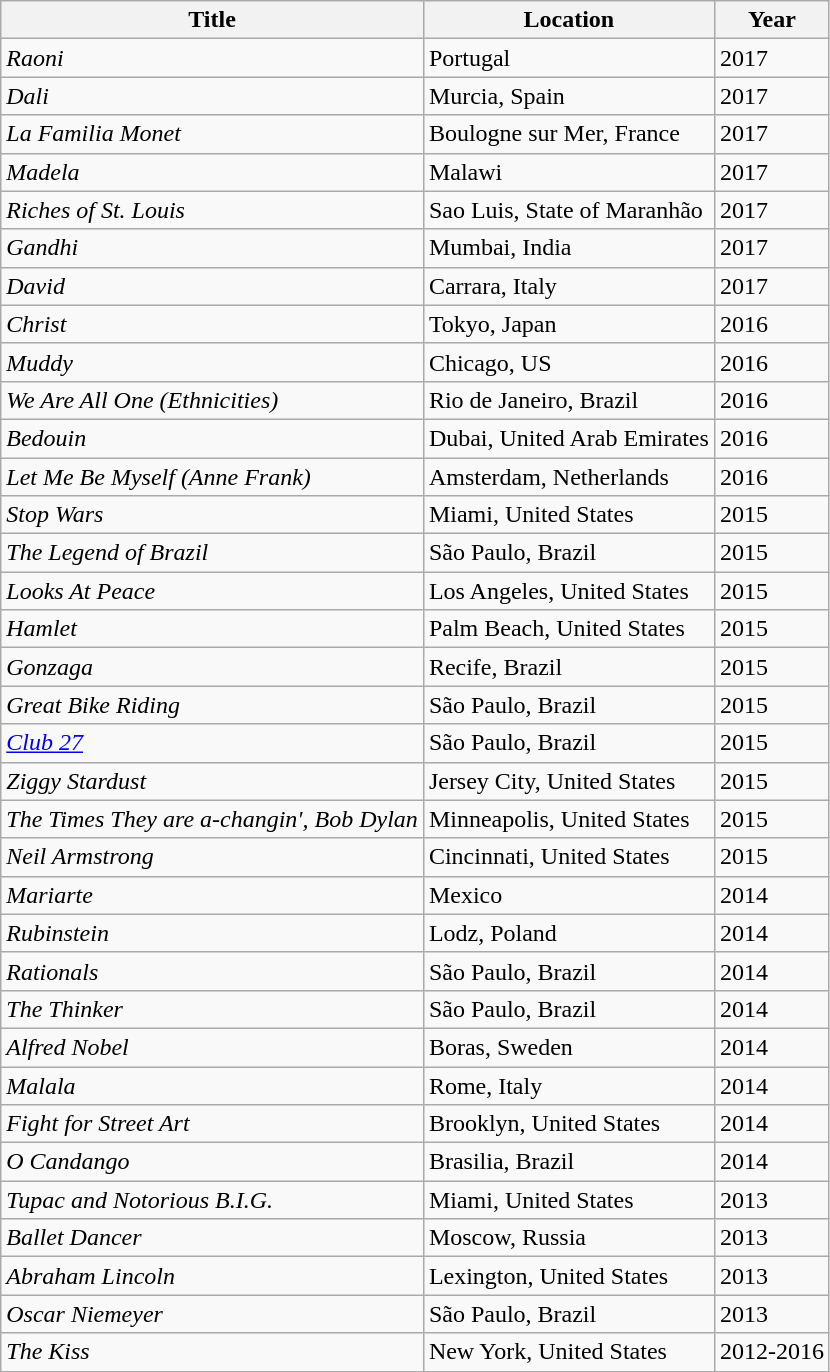<table class="wikitable">
<tr>
<th>Title</th>
<th>Location</th>
<th>Year</th>
</tr>
<tr>
<td><em>Raoni</em></td>
<td>Portugal</td>
<td>2017</td>
</tr>
<tr>
<td><em>Dali</em></td>
<td>Murcia, Spain</td>
<td>2017</td>
</tr>
<tr>
<td><em>La Familia Monet</em></td>
<td>Boulogne sur Mer, France</td>
<td>2017</td>
</tr>
<tr>
<td><em>Madela</em></td>
<td>Malawi</td>
<td>2017</td>
</tr>
<tr>
<td><em>Riches of St. Louis</em></td>
<td>Sao Luis, State of Maranhão</td>
<td>2017</td>
</tr>
<tr>
<td><em>Gandhi</em></td>
<td>Mumbai, India</td>
<td>2017</td>
</tr>
<tr>
<td><em>David</em></td>
<td>Carrara, Italy</td>
<td>2017</td>
</tr>
<tr>
<td><em>Christ</em></td>
<td>Tokyo, Japan</td>
<td>2016</td>
</tr>
<tr>
<td><em>Muddy</em></td>
<td>Chicago, US</td>
<td>2016</td>
</tr>
<tr>
<td><em>We Are All One  (Ethnicities)</em></td>
<td>Rio de Janeiro, Brazil</td>
<td>2016</td>
</tr>
<tr>
<td><em>Bedouin</em></td>
<td>Dubai, United Arab  Emirates</td>
<td>2016</td>
</tr>
<tr>
<td><em>Let Me Be Myself  (Anne Frank)</em></td>
<td>Amsterdam, Netherlands</td>
<td>2016</td>
</tr>
<tr>
<td><em>Stop Wars</em></td>
<td>Miami, United States</td>
<td>2015</td>
</tr>
<tr>
<td><em>The Legend of Brazil</em></td>
<td>São Paulo, Brazil</td>
<td>2015</td>
</tr>
<tr>
<td><em>Looks At Peace</em></td>
<td>Los Angeles, United States</td>
<td>2015</td>
</tr>
<tr>
<td><em>Hamlet</em></td>
<td>Palm Beach, United States</td>
<td>2015</td>
</tr>
<tr>
<td><em>Gonzaga</em></td>
<td>Recife, Brazil</td>
<td>2015</td>
</tr>
<tr>
<td><em>Great Bike Riding</em></td>
<td>São Paulo, Brazil</td>
<td>2015</td>
</tr>
<tr>
<td><em><a href='#'>Club 27</a></em></td>
<td>São Paulo, Brazil</td>
<td>2015</td>
</tr>
<tr>
<td><em>Ziggy Stardust</em></td>
<td>Jersey City, United States</td>
<td>2015</td>
</tr>
<tr>
<td><em>The Times They are  a-changin', Bob Dylan</em></td>
<td>Minneapolis, United States</td>
<td>2015</td>
</tr>
<tr>
<td><em>Neil Armstrong</em></td>
<td>Cincinnati, United States</td>
<td>2015</td>
</tr>
<tr>
<td><em>Mariarte</em></td>
<td>Mexico</td>
<td>2014</td>
</tr>
<tr>
<td><em>Rubinstein</em></td>
<td>Lodz, Poland</td>
<td>2014</td>
</tr>
<tr>
<td><em>Rationals</em></td>
<td>São Paulo, Brazil</td>
<td>2014</td>
</tr>
<tr>
<td><em>The Thinker</em></td>
<td>São Paulo, Brazil</td>
<td>2014</td>
</tr>
<tr>
<td><em>Alfred Nobel</em></td>
<td>Boras, Sweden</td>
<td>2014</td>
</tr>
<tr>
<td><em>Malala</em></td>
<td>Rome, Italy</td>
<td>2014</td>
</tr>
<tr>
<td><em>Fight for Street Art</em></td>
<td>Brooklyn, United States</td>
<td>2014</td>
</tr>
<tr>
<td><em>O Candango</em></td>
<td>Brasilia, Brazil</td>
<td>2014</td>
</tr>
<tr>
<td><em>Tupac and Notorious  B.I.G.</em></td>
<td>Miami, United States</td>
<td>2013</td>
</tr>
<tr>
<td><em>Ballet Dancer</em></td>
<td>Moscow, Russia</td>
<td>2013</td>
</tr>
<tr>
<td><em>Abraham Lincoln</em></td>
<td>Lexington, United States</td>
<td>2013</td>
</tr>
<tr>
<td><em>Oscar Niemeyer</em></td>
<td>São Paulo, Brazil</td>
<td>2013</td>
</tr>
<tr>
<td><em>The Kiss</em></td>
<td>New York, United States</td>
<td>2012-2016</td>
</tr>
</table>
